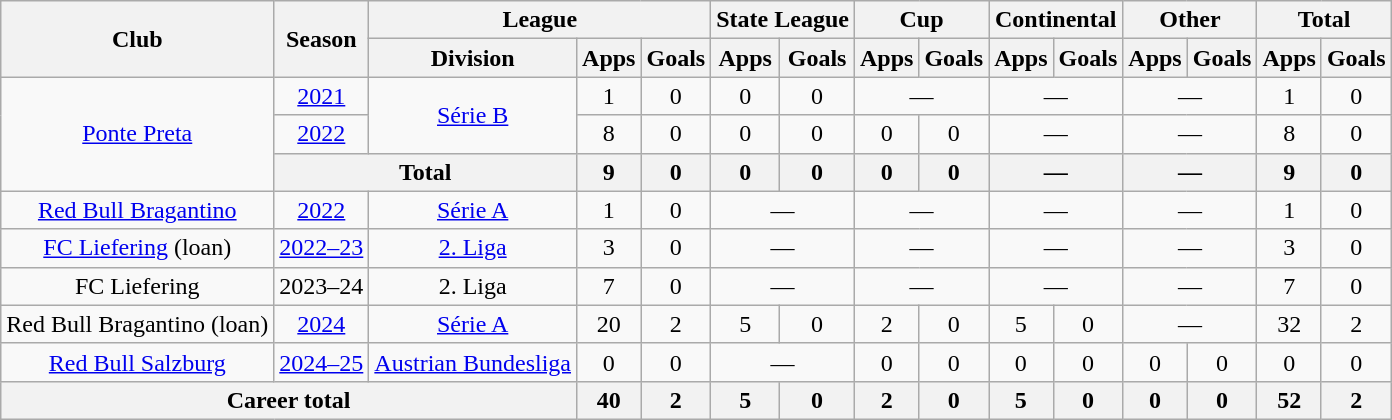<table class="wikitable" style="text-align: center">
<tr>
<th rowspan="2">Club</th>
<th rowspan="2">Season</th>
<th colspan="3">League</th>
<th colspan="2">State League</th>
<th colspan="2">Cup</th>
<th colspan="2">Continental</th>
<th colspan="2">Other</th>
<th colspan="2">Total</th>
</tr>
<tr>
<th>Division</th>
<th>Apps</th>
<th>Goals</th>
<th>Apps</th>
<th>Goals</th>
<th>Apps</th>
<th>Goals</th>
<th>Apps</th>
<th>Goals</th>
<th>Apps</th>
<th>Goals</th>
<th>Apps</th>
<th>Goals</th>
</tr>
<tr>
<td rowspan="3"><a href='#'>Ponte Preta</a></td>
<td><a href='#'>2021</a></td>
<td rowspan="2"><a href='#'>Série B</a></td>
<td>1</td>
<td>0</td>
<td>0</td>
<td>0</td>
<td colspan="2">—</td>
<td colspan="2">—</td>
<td colspan="2">—</td>
<td>1</td>
<td>0</td>
</tr>
<tr>
<td><a href='#'>2022</a></td>
<td>8</td>
<td>0</td>
<td>0</td>
<td>0</td>
<td>0</td>
<td>0</td>
<td colspan="2">—</td>
<td colspan="2">—</td>
<td>8</td>
<td>0</td>
</tr>
<tr>
<th colspan="2">Total</th>
<th>9</th>
<th>0</th>
<th>0</th>
<th>0</th>
<th>0</th>
<th>0</th>
<th colspan="2">—</th>
<th colspan="2">—</th>
<th>9</th>
<th>0</th>
</tr>
<tr>
<td><a href='#'>Red Bull Bragantino</a></td>
<td><a href='#'>2022</a></td>
<td><a href='#'>Série A</a></td>
<td>1</td>
<td>0</td>
<td colspan="2">—</td>
<td colspan="2">—</td>
<td colspan="2">—</td>
<td colspan="2">—</td>
<td>1</td>
<td>0</td>
</tr>
<tr>
<td><a href='#'>FC Liefering</a> (loan)</td>
<td><a href='#'>2022–23</a></td>
<td><a href='#'>2. Liga</a></td>
<td>3</td>
<td>0</td>
<td colspan="2">—</td>
<td colspan="2">—</td>
<td colspan="2">—</td>
<td colspan="2">—</td>
<td>3</td>
<td>0</td>
</tr>
<tr>
<td>FC Liefering</td>
<td>2023–24</td>
<td>2. Liga</td>
<td>7</td>
<td>0</td>
<td colspan="2">—</td>
<td colspan="2">—</td>
<td colspan="2">—</td>
<td colspan="2">—</td>
<td>7</td>
<td>0</td>
</tr>
<tr>
<td>Red Bull Bragantino (loan)</td>
<td><a href='#'>2024</a></td>
<td><a href='#'>Série A</a></td>
<td>20</td>
<td>2</td>
<td>5</td>
<td>0</td>
<td>2</td>
<td>0</td>
<td>5</td>
<td>0</td>
<td colspan="2">—</td>
<td>32</td>
<td>2</td>
</tr>
<tr>
<td><a href='#'>Red Bull Salzburg</a></td>
<td><a href='#'>2024–25</a></td>
<td><a href='#'>Austrian Bundesliga</a></td>
<td>0</td>
<td>0</td>
<td colspan="2">—</td>
<td>0</td>
<td>0</td>
<td>0</td>
<td>0</td>
<td>0</td>
<td>0</td>
<td>0</td>
<td>0</td>
</tr>
<tr>
<th colspan="3"><strong>Career total</strong></th>
<th>40</th>
<th>2</th>
<th>5</th>
<th>0</th>
<th>2</th>
<th>0</th>
<th>5</th>
<th>0</th>
<th>0</th>
<th>0</th>
<th>52</th>
<th>2</th>
</tr>
</table>
